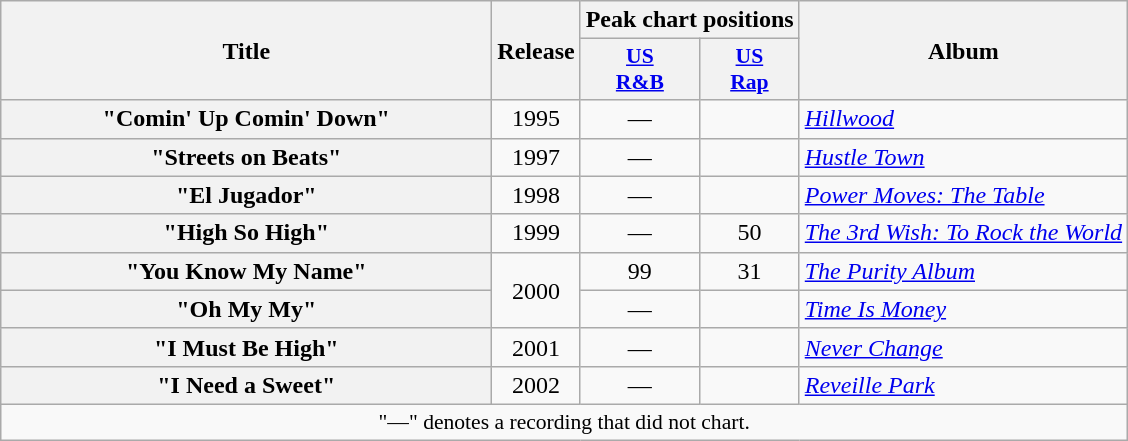<table class="wikitable plainrowheaders" style="text-align:center;">
<tr>
<th scope="col" rowspan="2" style="width:20em;">Title</th>
<th scope="col" rowspan="2">Release</th>
<th colspan="2">Peak chart positions<br></th>
<th align=center rowspan=2>Album</th>
</tr>
<tr>
<th scope="col" style=font-size:90%;"><a href='#'>US<br>R&B</a></th>
<th scope="col" style=font-size:90%;"><a href='#'>US<br>Rap</a></th>
</tr>
<tr>
<th scope="row">"Comin' Up Comin' Down"</th>
<td align=center>1995</td>
<td align=center>—</td>
<td align=center></td>
<td align=left><em><a href='#'>Hillwood</a></em></td>
</tr>
<tr>
<th scope="row">"Streets on Beats"</th>
<td align=center>1997</td>
<td align=center>—</td>
<td align=center></td>
<td align=left><em><a href='#'>Hustle Town</a></em></td>
</tr>
<tr>
<th scope="row">"El Jugador"</th>
<td align=center>1998</td>
<td align=center>—</td>
<td align=center></td>
<td align=left><em><a href='#'>Power Moves: The Table</a></em></td>
</tr>
<tr>
<th scope="row">"High So High"</th>
<td align=center>1999</td>
<td align=center>—</td>
<td align=center>50</td>
<td align=left><em><a href='#'>The 3rd Wish: To Rock the World</a></em></td>
</tr>
<tr>
<th scope="row">"You Know My Name"</th>
<td rowspan=2>2000</td>
<td align=center>99</td>
<td align=center>31</td>
<td align=left><em><a href='#'>The Purity Album</a></em></td>
</tr>
<tr>
<th scope="row">"Oh My My"</th>
<td align=center>—</td>
<td align=center></td>
<td align=left><em><a href='#'>Time Is Money</a></em></td>
</tr>
<tr>
<th scope="row">"I Must Be High"</th>
<td align=center>2001</td>
<td align=center>—</td>
<td align=center></td>
<td align=left><em><a href='#'>Never Change</a></em></td>
</tr>
<tr>
<th scope="row">"I Need a Sweet"</th>
<td align=center>2002</td>
<td align=center>—</td>
<td align=center></td>
<td align=left><em><a href='#'>Reveille Park</a></em></td>
</tr>
<tr>
<td colspan="5" align="center" style="font-size:90%">"—" denotes a recording that did not chart.</td>
</tr>
</table>
